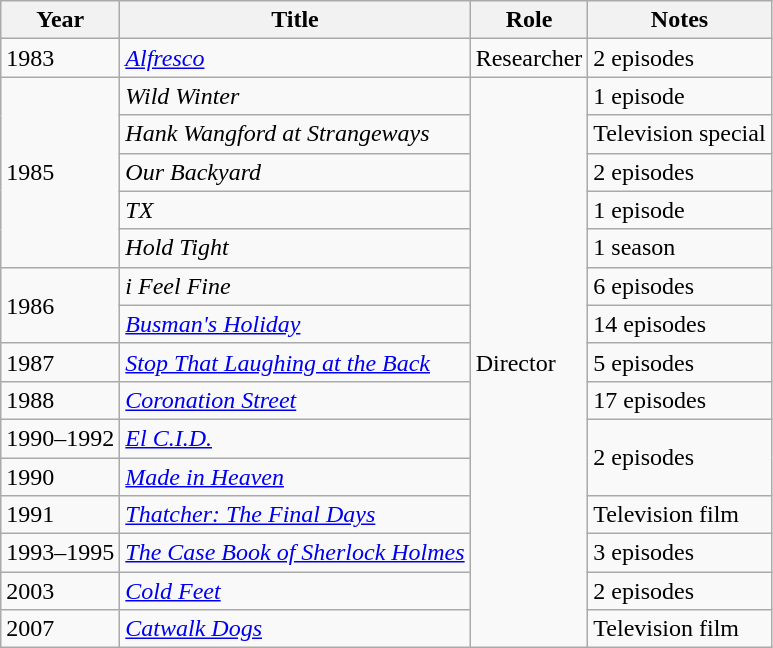<table class="wikitable">
<tr>
<th>Year</th>
<th>Title</th>
<th>Role</th>
<th>Notes</th>
</tr>
<tr>
<td>1983</td>
<td><a href='#'><em>Alfresco</em></a></td>
<td>Researcher</td>
<td>2 episodes</td>
</tr>
<tr>
<td rowspan="5">1985</td>
<td><em>Wild Winter</em></td>
<td rowspan="15">Director</td>
<td>1 episode</td>
</tr>
<tr>
<td><em>Hank Wangford at Strangeways</em></td>
<td>Television special</td>
</tr>
<tr>
<td><em>Our Backyard</em></td>
<td>2 episodes</td>
</tr>
<tr>
<td><em>TX</em></td>
<td>1 episode</td>
</tr>
<tr>
<td><em>Hold Tight</em></td>
<td>1 season</td>
</tr>
<tr>
<td rowspan="2">1986</td>
<td><em>i Feel Fine</em></td>
<td>6 episodes</td>
</tr>
<tr>
<td><em><a href='#'>Busman's Holiday</a></em></td>
<td>14 episodes</td>
</tr>
<tr>
<td>1987</td>
<td><em><a href='#'>Stop That Laughing at the Back</a></em></td>
<td>5 episodes</td>
</tr>
<tr>
<td>1988</td>
<td><em><a href='#'>Coronation Street</a></em></td>
<td>17 episodes</td>
</tr>
<tr>
<td>1990–1992</td>
<td><em><a href='#'>El C.I.D.</a></em></td>
<td rowspan="2">2 episodes</td>
</tr>
<tr>
<td>1990</td>
<td><em><a href='#'>Made in Heaven</a></em></td>
</tr>
<tr>
<td>1991</td>
<td><em><a href='#'>Thatcher: The Final Days</a></em></td>
<td>Television film</td>
</tr>
<tr>
<td>1993–1995</td>
<td><em><a href='#'>The Case Book of Sherlock Holmes</a></em></td>
<td>3 episodes</td>
</tr>
<tr>
<td>2003</td>
<td><em><a href='#'>Cold Feet</a></em></td>
<td>2 episodes</td>
</tr>
<tr>
<td>2007</td>
<td><em><a href='#'>Catwalk Dogs</a></em></td>
<td>Television film</td>
</tr>
</table>
